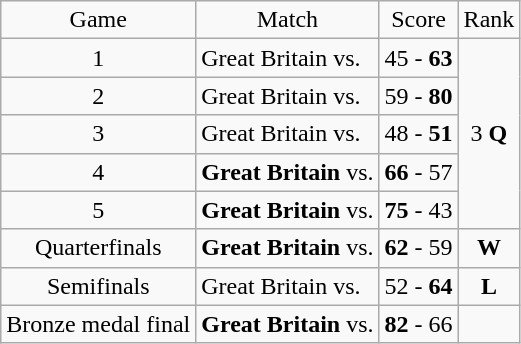<table class="wikitable">
<tr>
<td style="text-align:center;">Game</td>
<td style="text-align:center;">Match</td>
<td style="text-align:center;">Score</td>
<td style="text-align:center;">Rank</td>
</tr>
<tr>
<td style="text-align:center;">1</td>
<td>Great Britain vs. <strong></strong></td>
<td style="text-align:center;">45 - <strong>63</strong></td>
<td rowspan="5" style="text-align:center;">3 <strong>Q</strong></td>
</tr>
<tr>
<td style="text-align:center;">2</td>
<td>Great Britain vs. <strong></strong></td>
<td style="text-align:center;">59 - <strong>80</strong></td>
</tr>
<tr>
<td style="text-align:center;">3</td>
<td>Great Britain vs. <strong></strong></td>
<td style="text-align:center;">48 - <strong>51</strong></td>
</tr>
<tr>
<td style="text-align:center;">4</td>
<td><strong>Great Britain</strong> vs. </td>
<td style="text-align:center;"><strong>66</strong> - 57</td>
</tr>
<tr>
<td style="text-align:center;">5</td>
<td><strong>Great Britain</strong> vs. </td>
<td style="text-align:center;"><strong>75</strong> - 43</td>
</tr>
<tr>
<td style="text-align:center;">Quarterfinals</td>
<td><strong>Great Britain</strong> vs. </td>
<td style="text-align:center;"><strong>62</strong> - 59</td>
<td style="text-align:center;"><strong>W</strong></td>
</tr>
<tr>
<td style="text-align:center;">Semifinals</td>
<td>Great Britain vs. <strong></strong></td>
<td style="text-align:center;">52 - <strong>64</strong></td>
<td style="text-align:center;"><strong>L</strong></td>
</tr>
<tr>
<td style="text-align:center;">Bronze medal final</td>
<td><strong>Great Britain</strong> vs. </td>
<td style="text-align:center;"><strong>82</strong> - 66</td>
<td style="text-align:center;"></td>
</tr>
</table>
